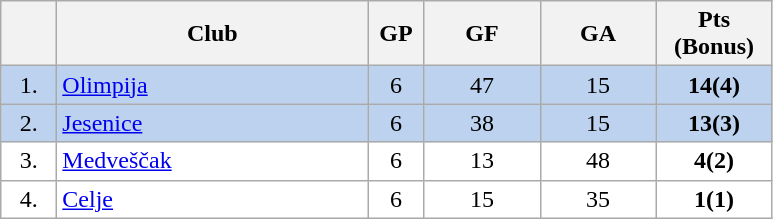<table class="wikitable">
<tr>
<th width="30"></th>
<th width="200">Club</th>
<th width="30">GP</th>
<th width="70">GF</th>
<th width="70">GA</th>
<th width="70">Pts (Bonus)</th>
</tr>
<tr bgcolor="#BCD2EE" align="center">
<td>1.</td>
<td align="left"><a href='#'>Olimpija</a></td>
<td>6</td>
<td>47</td>
<td>15</td>
<td><strong>14(4)</strong></td>
</tr>
<tr bgcolor="#BCD2EE" align="center">
<td>2.</td>
<td align="left"><a href='#'>Jesenice</a></td>
<td>6</td>
<td>38</td>
<td>15</td>
<td><strong>13(3)</strong></td>
</tr>
<tr bgcolor="#FFFFFF" align="center">
<td>3.</td>
<td align="left"><a href='#'>Medveščak</a></td>
<td>6</td>
<td>13</td>
<td>48</td>
<td><strong>4(2)</strong></td>
</tr>
<tr bgcolor="#FFFFFF" align="center">
<td>4.</td>
<td align="left"><a href='#'>Celje</a></td>
<td>6</td>
<td>15</td>
<td>35</td>
<td><strong>1(1)</strong></td>
</tr>
</table>
